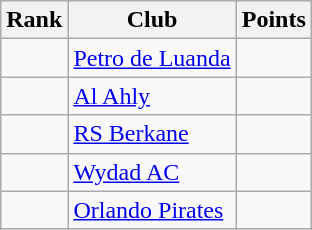<table class="wikitable plainrowheaders sortable">
<tr>
<th>Rank</th>
<th>Club</th>
<th>Points</th>
</tr>
<tr>
<td></td>
<td> <a href='#'>Petro de Luanda</a></td>
<td></td>
</tr>
<tr>
<td></td>
<td> <a href='#'>Al Ahly</a></td>
<td></td>
</tr>
<tr>
<td></td>
<td> <a href='#'>RS Berkane</a></td>
<td></td>
</tr>
<tr>
<td></td>
<td> <a href='#'>Wydad AC</a></td>
<td></td>
</tr>
<tr>
<td></td>
<td> <a href='#'>Orlando Pirates</a></td>
<td></td>
</tr>
</table>
